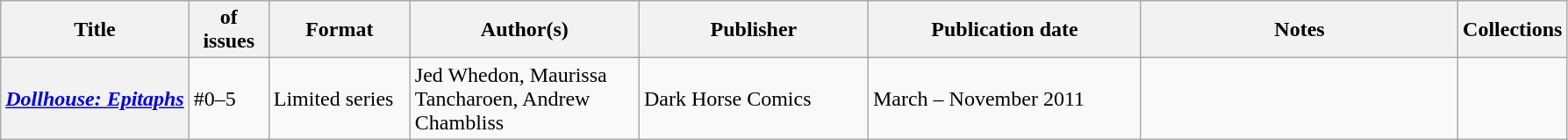<table class="wikitable">
<tr>
<th>Title</th>
<th style="width:40pt"> of issues</th>
<th style="width:75pt">Format</th>
<th style="width:125pt">Author(s)</th>
<th style="width:125pt">Publisher</th>
<th style="width:150pt">Publication date</th>
<th style="width:175pt">Notes</th>
<th>Collections</th>
</tr>
<tr>
<th><em><a href='#'>Dollhouse: Epitaphs</a></em></th>
<td>#0–5</td>
<td>Limited series</td>
<td>Jed Whedon, Maurissa Tancharoen, Andrew Chambliss</td>
<td>Dark Horse Comics</td>
<td>March – November 2011</td>
<td></td>
<td></td>
</tr>
</table>
